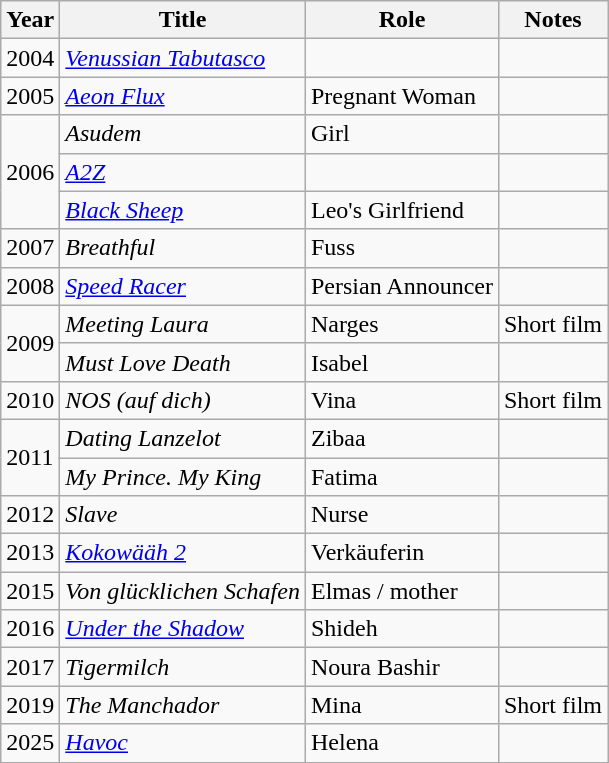<table class="wikitable sortable">
<tr>
<th scope="col">Year</th>
<th scope="col">Title</th>
<th scope="col">Role</th>
<th scope="col" class="unsortable">Notes</th>
</tr>
<tr>
<td rowspan="1">2004</td>
<td><em><a href='#'>Venussian Tabutasco</a></em></td>
<td></td>
<td></td>
</tr>
<tr>
<td rowspan="1">2005</td>
<td><em><a href='#'>Aeon Flux</a></em></td>
<td>Pregnant Woman</td>
<td></td>
</tr>
<tr>
<td rowspan="3">2006</td>
<td><em>Asudem</em></td>
<td>Girl</td>
<td></td>
</tr>
<tr>
<td><em><a href='#'>A2Z</a></em></td>
<td></td>
<td></td>
</tr>
<tr>
<td><em><a href='#'>Black Sheep</a></em></td>
<td>Leo's Girlfriend</td>
<td></td>
</tr>
<tr>
<td rowspan="1">2007</td>
<td><em>Breathful</em></td>
<td>Fuss</td>
<td></td>
</tr>
<tr>
<td rowspan="1">2008</td>
<td><em><a href='#'>Speed Racer</a></em></td>
<td>Persian Announcer</td>
<td></td>
</tr>
<tr>
<td rowspan="2">2009</td>
<td><em>Meeting Laura</em></td>
<td>Narges</td>
<td>Short film</td>
</tr>
<tr>
<td><em>Must Love Death</em></td>
<td>Isabel</td>
<td></td>
</tr>
<tr>
<td rowspan="1">2010</td>
<td><em>NOS (auf dich)</em></td>
<td>Vina</td>
<td>Short film</td>
</tr>
<tr>
<td rowspan="2">2011</td>
<td><em>Dating Lanzelot</em></td>
<td>Zibaa</td>
<td></td>
</tr>
<tr>
<td><em>My Prince. My King</em></td>
<td>Fatima</td>
<td></td>
</tr>
<tr>
<td rowspan="1">2012</td>
<td><em>Slave</em></td>
<td>Nurse</td>
<td></td>
</tr>
<tr>
<td rowspan="1">2013</td>
<td><em><a href='#'>Kokowääh 2</a></em></td>
<td>Verkäuferin</td>
<td></td>
</tr>
<tr>
<td rowspan="1">2015</td>
<td><em>Von glücklichen Schafen</em></td>
<td>Elmas / mother</td>
<td></td>
</tr>
<tr>
<td rowspan="1">2016</td>
<td><em><a href='#'>Under the Shadow</a></em></td>
<td>Shideh</td>
<td></td>
</tr>
<tr>
<td rowspan="1">2017</td>
<td><em>Tigermilch</em></td>
<td>Noura Bashir</td>
<td></td>
</tr>
<tr>
<td rowspan="1">2019</td>
<td><em>The Manchador</em></td>
<td>Mina</td>
<td>Short film</td>
</tr>
<tr>
<td>2025</td>
<td><em><a href='#'>Havoc</a></em></td>
<td>Helena</td>
<td></td>
</tr>
<tr>
</tr>
</table>
